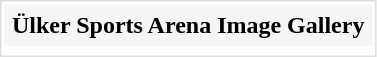<table class="collapsible" style="border:1px solid #ddd; float:center; margin:5px 5px 0 0;">
<tr>
<th style="background:#f5f5f5; padding:5px;"><span>Ülker Sports Arena Image Gallery</span></th>
</tr>
<tr>
<td></td>
</tr>
</table>
